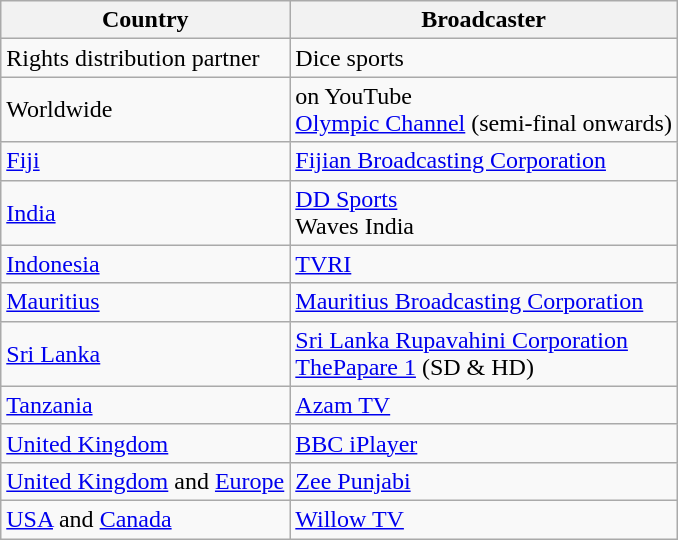<table class="wikitable">
<tr>
<th>Country</th>
<th>Broadcaster</th>
</tr>
<tr>
<td>Rights distribution partner</td>
<td>Dice sports</td>
</tr>
<tr>
<td>Worldwide</td>
<td> on YouTube<br><a href='#'>Olympic Channel</a> (semi-final onwards)</td>
</tr>
<tr>
<td><a href='#'>Fiji</a></td>
<td><a href='#'>Fijian Broadcasting Corporation</a></td>
</tr>
<tr>
<td><a href='#'>India</a></td>
<td><a href='#'>DD Sports</a> <br> Waves India</td>
</tr>
<tr>
<td><a href='#'>Indonesia</a></td>
<td><a href='#'>TVRI</a></td>
</tr>
<tr>
<td><a href='#'>Mauritius</a></td>
<td><a href='#'>Mauritius Broadcasting Corporation</a></td>
</tr>
<tr>
<td><a href='#'>Sri Lanka</a></td>
<td><a href='#'>Sri Lanka Rupavahini Corporation</a><br><a href='#'>ThePapare 1</a> (SD & HD)</td>
</tr>
<tr>
<td><a href='#'>Tanzania</a></td>
<td><a href='#'>Azam TV</a></td>
</tr>
<tr>
<td><a href='#'>United Kingdom</a></td>
<td><a href='#'>BBC iPlayer</a></td>
</tr>
<tr>
<td><a href='#'>United Kingdom</a> and <a href='#'>Europe</a></td>
<td><a href='#'>Zee Punjabi</a></td>
</tr>
<tr>
<td><a href='#'>USA</a> and <a href='#'>Canada</a></td>
<td><a href='#'>Willow TV</a></td>
</tr>
</table>
